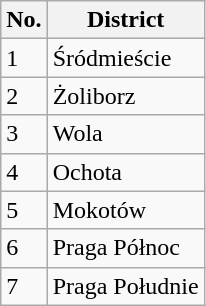<table class="wikitable">
<tr>
<th>No.</th>
<th>District</th>
</tr>
<tr>
<td>1</td>
<td>Śródmieście</td>
</tr>
<tr>
<td>2</td>
<td>Żoliborz</td>
</tr>
<tr>
<td>3</td>
<td>Wola</td>
</tr>
<tr>
<td>4</td>
<td>Ochota</td>
</tr>
<tr>
<td>5</td>
<td>Mokotów</td>
</tr>
<tr>
<td>6</td>
<td>Praga Północ</td>
</tr>
<tr>
<td>7</td>
<td>Praga Południe</td>
</tr>
</table>
